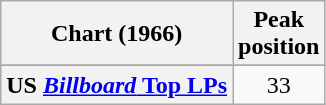<table class="wikitable sortable plainrowheaders" style="text-align:center">
<tr>
<th scope="col">Chart (1966)</th>
<th scope="col">Peak<br>position</th>
</tr>
<tr>
</tr>
<tr>
<th scope="row">US <a href='#'><em>Billboard</em> Top LPs</a></th>
<td>33</td>
</tr>
</table>
